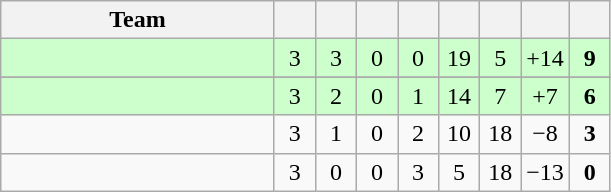<table class="wikitable" style="text-align: center;">
<tr>
<th width=175>Team</th>
<th width=20></th>
<th width=20></th>
<th width=20></th>
<th width=20></th>
<th width=20></th>
<th width=20></th>
<th width=20></th>
<th width=20></th>
</tr>
<tr bgcolor="#ccffcc">
<td style="text-align:left;"><em></em></td>
<td>3</td>
<td>3</td>
<td>0</td>
<td>0</td>
<td>19</td>
<td>5</td>
<td>+14</td>
<td><strong>9</strong></td>
</tr>
<tr align=center>
</tr>
<tr bgcolor="#ccffcc">
<td style="text-align:left;"></td>
<td>3</td>
<td>2</td>
<td>0</td>
<td>1</td>
<td>14</td>
<td>7</td>
<td>+7</td>
<td><strong>6</strong></td>
</tr>
<tr align=center>
<td style="text-align:left;"></td>
<td>3</td>
<td>1</td>
<td>0</td>
<td>2</td>
<td>10</td>
<td>18</td>
<td>−8</td>
<td><strong>3</strong></td>
</tr>
<tr align=center>
<td style="text-align:left;"></td>
<td>3</td>
<td>0</td>
<td>0</td>
<td>3</td>
<td>5</td>
<td>18</td>
<td>−13</td>
<td><strong>0</strong></td>
</tr>
</table>
